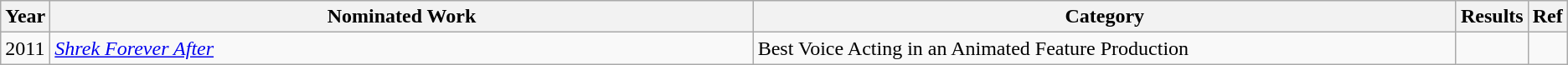<table class="wikitable">
<tr>
<th scope="col" style="width:1em;">Year</th>
<th scope="col" style="width:35em;">Nominated Work</th>
<th scope="col" style="width:35em;">Category</th>
<th scope="col" style="width:1em;">Results</th>
<th scope="col" style="width:1em;">Ref</th>
</tr>
<tr>
<td>2011</td>
<td><em><a href='#'>Shrek Forever After</a></em></td>
<td>Best Voice Acting in an Animated Feature Production</td>
<td></td>
<td></td>
</tr>
</table>
